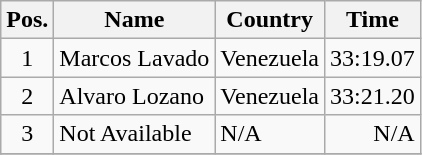<table class="wikitable sortable">
<tr>
<th>Pos.</th>
<th>Name</th>
<th>Country</th>
<th>Time</th>
</tr>
<tr>
<td align="center">1</td>
<td>Marcos Lavado</td>
<td>Venezuela</td>
<td align="right">33:19.07</td>
</tr>
<tr>
<td align="center">2</td>
<td>Alvaro Lozano</td>
<td>Venezuela</td>
<td align="right">33:21.20</td>
</tr>
<tr>
<td align="center">3</td>
<td>Not Available</td>
<td>N/A</td>
<td align="right">N/A</td>
</tr>
<tr>
</tr>
</table>
